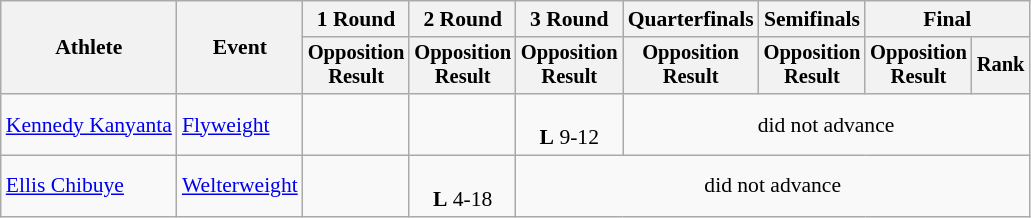<table class="wikitable" style="font-size:90%">
<tr>
<th rowspan="2">Athlete</th>
<th rowspan="2">Event</th>
<th>1 Round</th>
<th>2 Round</th>
<th>3 Round</th>
<th>Quarterfinals</th>
<th>Semifinals</th>
<th colspan=2>Final</th>
</tr>
<tr style="font-size:95%">
<th>Opposition<br>Result</th>
<th>Opposition<br>Result</th>
<th>Opposition<br>Result</th>
<th>Opposition<br>Result</th>
<th>Opposition<br>Result</th>
<th>Opposition<br>Result</th>
<th>Rank</th>
</tr>
<tr align=center>
<td align=left><a href='#'>Kennedy Kanyanta</a></td>
<td align=left><a href='#'>Flyweight</a></td>
<td></td>
<td></td>
<td><br><strong>L</strong> 9-12</td>
<td colspan=6>did not advance</td>
</tr>
<tr align=center>
<td align=left><a href='#'>Ellis Chibuye</a></td>
<td align=left><a href='#'>Welterweight</a></td>
<td></td>
<td><br><strong>L</strong> 4-18</td>
<td colspan=6>did not advance</td>
</tr>
</table>
